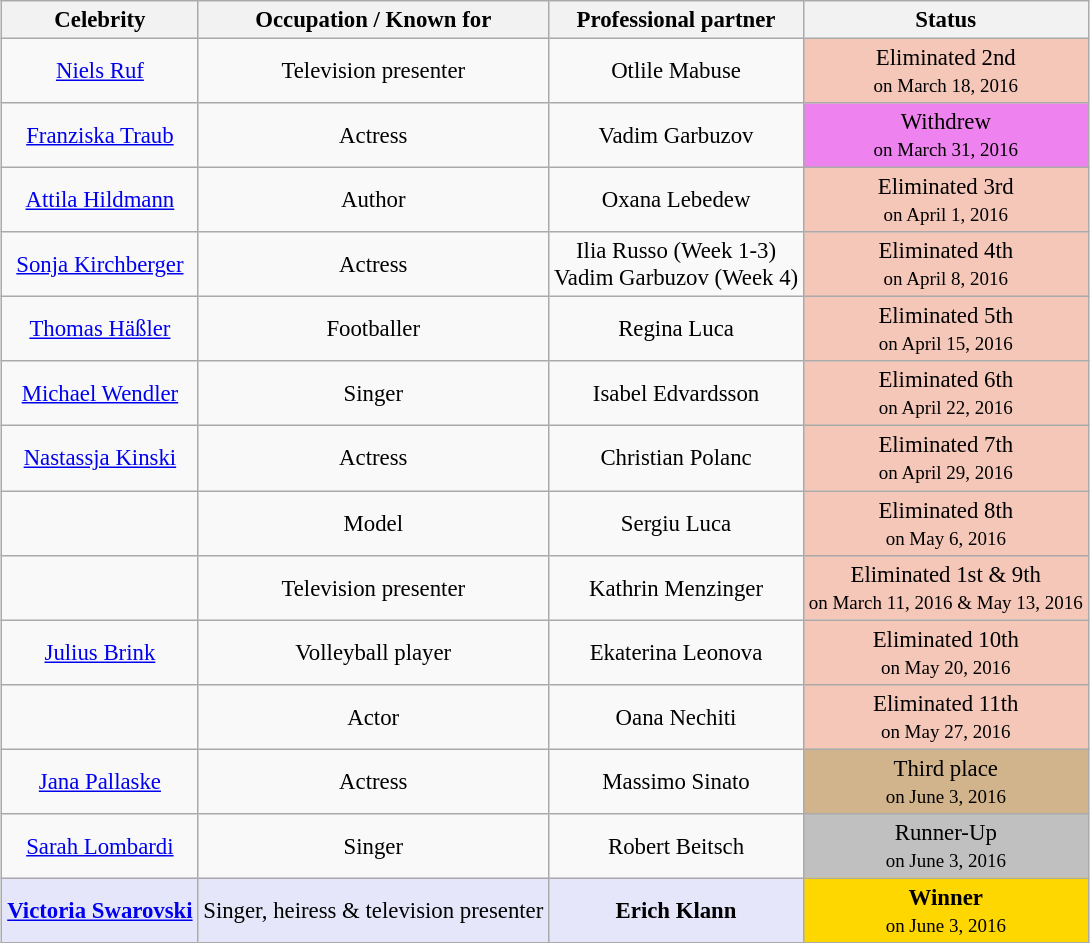<table class="wikitable center" style="margin:auto; text-align:center; font-size:95%;">
<tr>
<th>Celebrity</th>
<th>Occupation / Known for</th>
<th>Professional partner</th>
<th>Status</th>
</tr>
<tr>
<td><a href='#'>Niels Ruf</a></td>
<td>Television presenter</td>
<td>Otlile Mabuse</td>
<td bgcolor="#F4C7B8">Eliminated 2nd<br><small>on March 18, 2016</small></td>
</tr>
<tr>
<td><a href='#'>Franziska Traub</a></td>
<td>Actress</td>
<td>Vadim Garbuzov</td>
<td bgcolor="violet" style="text-align:center;">Withdrew<br><small>on March 31, 2016</small></td>
</tr>
<tr>
<td><a href='#'>Attila Hildmann</a></td>
<td>Author</td>
<td>Oxana Lebedew</td>
<td bgcolor="#F4C7B8">Eliminated 3rd<br><small>on April 1, 2016</small></td>
</tr>
<tr>
<td><a href='#'>Sonja Kirchberger</a></td>
<td>Actress</td>
<td>Ilia Russo (Week 1-3)<br>Vadim Garbuzov (Week 4)</td>
<td bgcolor="#F4C7B8">Eliminated 4th<br><small>on April 8, 2016</small></td>
</tr>
<tr>
<td><a href='#'>Thomas Häßler</a></td>
<td>Footballer</td>
<td>Regina Luca</td>
<td bgcolor="#F4C7B8">Eliminated 5th<br><small>on April 15, 2016</small></td>
</tr>
<tr>
<td><a href='#'>Michael Wendler</a></td>
<td>Singer</td>
<td>Isabel Edvardsson</td>
<td bgcolor="#F4C7B8">Eliminated 6th<br><small>on April 22, 2016</small></td>
</tr>
<tr>
<td><a href='#'>Nastassja Kinski</a></td>
<td>Actress</td>
<td>Christian Polanc</td>
<td bgcolor="#F4C7B8">Eliminated 7th<br><small>on April 29, 2016</small></td>
</tr>
<tr>
<td></td>
<td>Model</td>
<td>Sergiu Luca</td>
<td bgcolor="#F4C7B8">Eliminated 8th<br><small>on May 6, 2016</small></td>
</tr>
<tr>
<td></td>
<td>Television presenter</td>
<td>Kathrin Menzinger</td>
<td bgcolor="#F4C7B8">Eliminated 1st & 9th<br><small>on March 11, 2016 & May 13, 2016</small></td>
</tr>
<tr>
<td><a href='#'>Julius Brink</a></td>
<td>Volleyball player</td>
<td>Ekaterina Leonova</td>
<td bgcolor="#F4C7B8">Eliminated 10th<br><small>on May 20, 2016</small></td>
</tr>
<tr>
<td></td>
<td>Actor</td>
<td>Oana Nechiti</td>
<td bgcolor="#F4C7B8">Eliminated 11th<br><small>on May 27, 2016</small></td>
</tr>
<tr>
<td><a href='#'>Jana Pallaske</a></td>
<td>Actress</td>
<td>Massimo Sinato</td>
<td bgcolor="tan">Third place<br><small>on June 3, 2016</small></td>
</tr>
<tr>
<td><a href='#'>Sarah Lombardi</a></td>
<td>Singer</td>
<td>Robert Beitsch</td>
<td bgcolor="silver">Runner-Up<br><small>on June 3, 2016</small></td>
</tr>
<tr>
<td bgcolor="lavender"><strong><a href='#'>Victoria Swarovski</a></strong></td>
<td bgcolor="lavender">Singer, heiress & television presenter</td>
<td bgcolor="lavender"><strong>Erich Klann</strong></td>
<td bgcolor="gold"><strong>Winner</strong><br><small>on June 3, 2016</small></td>
</tr>
</table>
